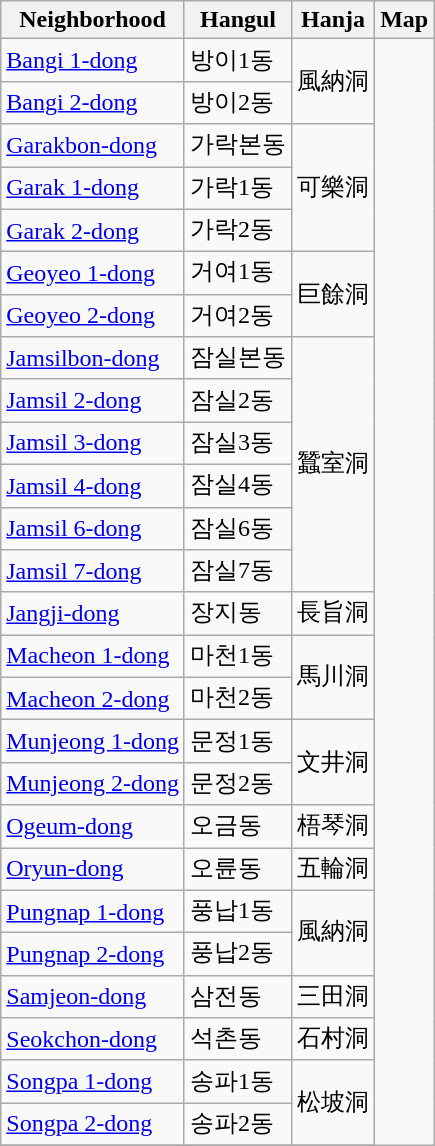<table class="wikitable">
<tr>
<th>Neighborhood</th>
<th>Hangul</th>
<th>Hanja</th>
<th>Map</th>
</tr>
<tr>
<td><a href='#'>Bangi 1-dong</a></td>
<td>방이1동</td>
<td rowspan=2>風納洞</td>
<td rowspan=27></td>
</tr>
<tr>
<td><a href='#'>Bangi 2-dong</a></td>
<td>방이2동</td>
</tr>
<tr>
<td><a href='#'>Garakbon-dong</a></td>
<td>가락본동</td>
<td rowspan=3>可樂洞</td>
</tr>
<tr>
<td><a href='#'>Garak 1-dong</a></td>
<td>가락1동</td>
</tr>
<tr>
<td><a href='#'>Garak 2-dong</a></td>
<td>가락2동</td>
</tr>
<tr>
<td><a href='#'>Geoyeo 1-dong</a></td>
<td>거여1동</td>
<td rowspan=2>巨餘洞</td>
</tr>
<tr>
<td><a href='#'>Geoyeo 2-dong</a></td>
<td>거여2동</td>
</tr>
<tr>
<td><a href='#'>Jamsilbon-dong</a></td>
<td>잠실본동</td>
<td rowspan=6>蠶室洞</td>
</tr>
<tr>
<td><a href='#'>Jamsil 2-dong</a></td>
<td>잠실2동</td>
</tr>
<tr>
<td><a href='#'>Jamsil 3-dong</a></td>
<td>잠실3동</td>
</tr>
<tr>
<td><a href='#'>Jamsil 4-dong</a></td>
<td>잠실4동</td>
</tr>
<tr>
<td><a href='#'>Jamsil 6-dong</a></td>
<td>잠실6동</td>
</tr>
<tr>
<td><a href='#'>Jamsil 7-dong</a></td>
<td>잠실7동</td>
</tr>
<tr>
<td><a href='#'>Jangji-dong</a></td>
<td>장지동</td>
<td>長旨洞</td>
</tr>
<tr>
<td><a href='#'>Macheon 1-dong</a></td>
<td>마천1동</td>
<td rowspan=2>馬川洞</td>
</tr>
<tr>
<td><a href='#'>Macheon 2-dong</a></td>
<td>마천2동</td>
</tr>
<tr>
<td><a href='#'>Munjeong 1-dong</a></td>
<td>문정1동</td>
<td rowspan=2>文井洞</td>
</tr>
<tr>
<td><a href='#'>Munjeong 2-dong</a></td>
<td>문정2동</td>
</tr>
<tr>
<td><a href='#'>Ogeum-dong</a></td>
<td>오금동</td>
<td>梧琴洞</td>
</tr>
<tr>
<td><a href='#'>Oryun-dong</a></td>
<td>오륜동</td>
<td>五輪洞</td>
</tr>
<tr>
<td><a href='#'>Pungnap 1-dong</a></td>
<td>풍납1동</td>
<td rowspan=2>風納洞</td>
</tr>
<tr>
<td><a href='#'>Pungnap 2-dong</a></td>
<td>풍납2동</td>
</tr>
<tr>
<td><a href='#'>Samjeon-dong</a></td>
<td>삼전동</td>
<td>三田洞</td>
</tr>
<tr>
<td><a href='#'>Seokchon-dong</a></td>
<td>석촌동</td>
<td>石村洞</td>
</tr>
<tr>
<td><a href='#'>Songpa 1-dong</a></td>
<td>송파1동</td>
<td rowspan=2>松坡洞</td>
</tr>
<tr>
<td><a href='#'>Songpa 2-dong</a></td>
<td>송파2동</td>
</tr>
<tr>
</tr>
</table>
